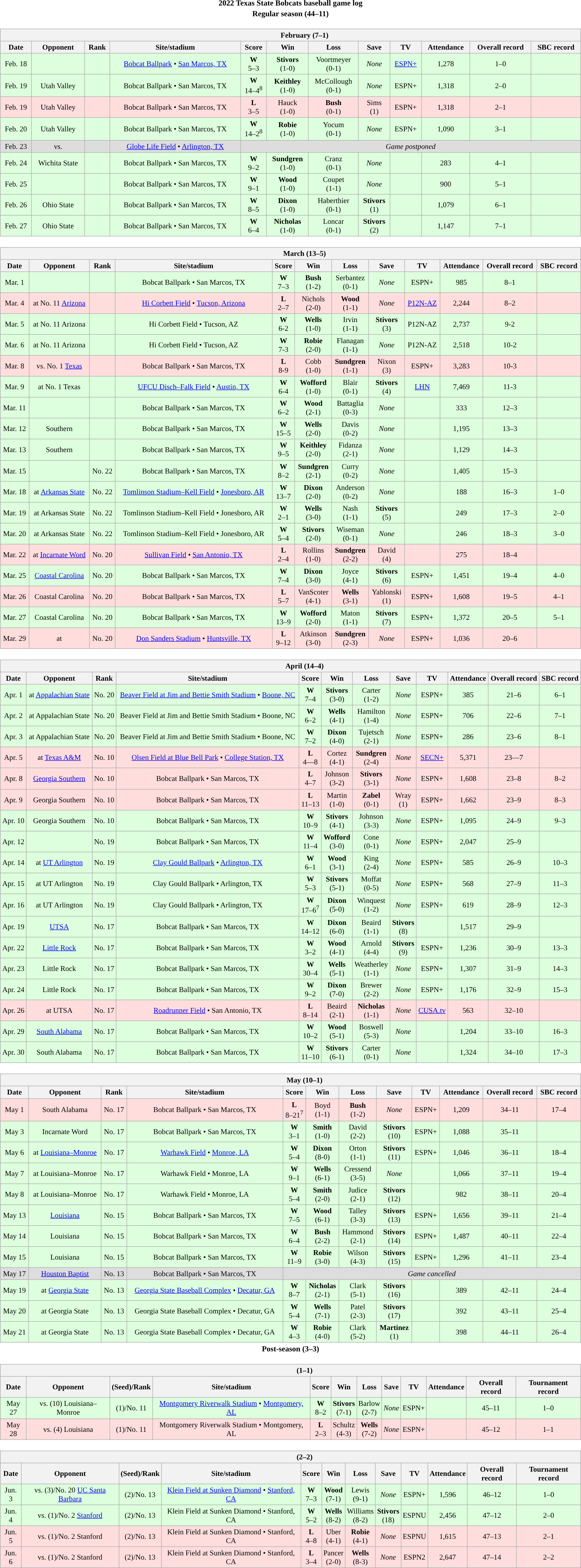<table class="toccolours" width=95% style="clear:both; margin:1.5em auto; text-align:center;">
<tr>
<th colspan=2>2022 Texas State Bobcats baseball game log</th>
</tr>
<tr>
<th colspan=2>Regular season (44–11)</th>
</tr>
<tr valign="top">
<td><br><table class="wikitable collapsible" style="margin:auto; width:100%; text-align:center; font-size:95%">
<tr>
<th colspan=12 style="padding-left:4em;">February (7–1)</th>
</tr>
<tr>
<th>Date</th>
<th>Opponent</th>
<th>Rank</th>
<th>Site/stadium</th>
<th>Score</th>
<th>Win</th>
<th>Loss</th>
<th>Save</th>
<th>TV</th>
<th>Attendance</th>
<th>Overall record</th>
<th>SBC record</th>
</tr>
<tr align="center" bgcolor=#ddffdd>
<td>Feb. 18</td>
<td></td>
<td></td>
<td><a href='#'>Bobcat Ballpark</a> • <a href='#'>San Marcos, TX</a></td>
<td><strong>W</strong><br>5–3</td>
<td><strong>Stivors</strong><br>(1-0)</td>
<td>Voortmeyer<br>(0-1)</td>
<td><em>None</em></td>
<td><a href='#'>ESPN+</a></td>
<td>1,278</td>
<td>1–0</td>
<td></td>
</tr>
<tr align="center" bgcolor=#ddffdd>
<td>Feb. 19</td>
<td>Utah Valley</td>
<td></td>
<td>Bobcat Ballpark • San Marcos, TX</td>
<td><strong>W</strong><br>14–4<sup>8</sup></td>
<td><strong>Keithley</strong><br>(1-0)</td>
<td>McCollough<br>(0-1)</td>
<td><em>None</em></td>
<td>ESPN+</td>
<td>1,318</td>
<td>2–0</td>
<td></td>
</tr>
<tr align="center" bgcolor=#ffdddd>
<td>Feb. 19</td>
<td>Utah Valley</td>
<td></td>
<td>Bobcat Ballpark • San Marcos, TX</td>
<td><strong>L</strong><br>3–5</td>
<td>Hauck<br>(1-0)</td>
<td><strong>Bush</strong><br>(0-1)</td>
<td>Sims<br>(1)</td>
<td>ESPN+</td>
<td>1,318</td>
<td>2–1</td>
<td></td>
</tr>
<tr align="center" bgcolor=#ddffdd>
<td>Feb. 20</td>
<td>Utah Valley</td>
<td></td>
<td>Bobcat Ballpark • San Marcos, TX</td>
<td><strong>W</strong><br>14–2<sup>8</sup></td>
<td><strong>Robie</strong><br>(1-0)</td>
<td>Yocum<br>(0-1)</td>
<td><em>None</em></td>
<td>ESPN+</td>
<td>1,090</td>
<td>3–1</td>
<td></td>
</tr>
<tr align="center" bgcolor=#dddddd>
<td>Feb. 23</td>
<td>vs. </td>
<td></td>
<td><a href='#'>Globe Life Field</a> • <a href='#'>Arlington, TX</a></td>
<td colspan=12><em>Game postponed</em></td>
</tr>
<tr align="center" bgcolor=#ddffdd>
<td>Feb. 24</td>
<td>Wichita State</td>
<td></td>
<td>Bobcat Ballpark • San Marcos, TX</td>
<td><strong>W</strong><br>9–2</td>
<td><strong>Sundgren</strong><br>(1-0)</td>
<td>Cranz<br>(0-1)</td>
<td><em>None</em></td>
<td></td>
<td>283</td>
<td>4–1</td>
<td></td>
</tr>
<tr align="center" bgcolor=#ddffdd>
<td>Feb. 25</td>
<td></td>
<td></td>
<td>Bobcat Ballpark • San Marcos, TX</td>
<td><strong>W</strong><br>9–1</td>
<td><strong>Wood</strong><br>(1-0)</td>
<td>Coupet<br>(1-1)</td>
<td><em>None</em></td>
<td></td>
<td>900</td>
<td>5–1</td>
<td></td>
</tr>
<tr align="center" bgcolor=#ddffdd>
<td>Feb. 26</td>
<td>Ohio State</td>
<td></td>
<td>Bobcat Ballpark • San Marcos, TX</td>
<td><strong>W</strong><br>8–5</td>
<td><strong>Dixon</strong><br>(1-0)</td>
<td>Haberthier<br>(0-1)</td>
<td><strong>Stivors</strong><br>(1)</td>
<td></td>
<td>1,079</td>
<td>6–1</td>
<td></td>
</tr>
<tr align="center" bgcolor=#ddffdd>
<td>Feb. 27</td>
<td>Ohio State</td>
<td></td>
<td>Bobcat Ballpark • San Marcos, TX</td>
<td><strong>W</strong><br>6–4</td>
<td><strong>Nicholas</strong><br>(1-0)</td>
<td>Loncar<br>(0-1)</td>
<td><strong>Stivors</strong><br>(2)</td>
<td></td>
<td>1,147</td>
<td>7–1</td>
<td></td>
</tr>
</table>
</td>
</tr>
<tr>
<td><br><table class="wikitable collapsible " style="margin:auto; width:100%; text-align:center; font-size:95%">
<tr>
<th colspan=12 style="padding-left:4em;">March (13–5)</th>
</tr>
<tr>
<th>Date</th>
<th>Opponent</th>
<th>Rank</th>
<th>Site/stadium</th>
<th>Score</th>
<th>Win</th>
<th>Loss</th>
<th>Save</th>
<th>TV</th>
<th>Attendance</th>
<th>Overall record</th>
<th>SBC record</th>
</tr>
<tr align="center" bgcolor=#ddffdd>
<td>Mar. 1</td>
<td></td>
<td></td>
<td>Bobcat Ballpark • San Marcos, TX</td>
<td><strong>W</strong><br>7–3</td>
<td><strong>Bush</strong><br>(1-2)</td>
<td>Serbantez<br>(0-1)</td>
<td><em>None</em></td>
<td>ESPN+</td>
<td>985</td>
<td>8–1</td>
<td></td>
</tr>
<tr align="center" bgcolor=#ffdddd>
<td>Mar. 4</td>
<td>at No. 11 <a href='#'>Arizona</a></td>
<td></td>
<td><a href='#'>Hi Corbett Field</a> • <a href='#'>Tucson, Arizona</a></td>
<td><strong>L</strong><br>2–7</td>
<td>Nichols<br>(2-0)</td>
<td><strong>Wood</strong><br>(1-1)</td>
<td><em>None</em></td>
<td><a href='#'>P12N-AZ</a></td>
<td>2,244</td>
<td>8–2</td>
<td></td>
</tr>
<tr align="center" bgcolor=#ddffdd>
<td>Mar. 5</td>
<td>at No. 11 Arizona</td>
<td></td>
<td>Hi Corbett Field • Tucson, AZ</td>
<td><strong>W</strong><br>6-2</td>
<td><strong>Wells</strong><br>(1-0)</td>
<td>Irvin<br>(1-1)</td>
<td><strong>Stivors</strong><br>(3)</td>
<td>P12N-AZ</td>
<td>2,737</td>
<td>9-2</td>
<td></td>
</tr>
<tr align="center" bgcolor=#ddffdd>
<td>Mar. 6</td>
<td>at No. 11 Arizona</td>
<td></td>
<td>Hi Corbett Field • Tucson, AZ</td>
<td><strong>W</strong><br>7-3</td>
<td><strong>Robie</strong><br>(2-0)</td>
<td>Flanagan<br>(1-1)</td>
<td><em>None</em></td>
<td>P12N-AZ</td>
<td>2,518</td>
<td>10-2</td>
<td></td>
</tr>
<tr align="center" bgcolor=#ffdddd>
<td>Mar. 8</td>
<td>vs. No. 1 <a href='#'>Texas</a></td>
<td></td>
<td>Bobcat Ballpark • San Marcos, TX</td>
<td><strong>L</strong><br>8-9</td>
<td>Cobb<br>(1-0)</td>
<td><strong>Sundgren</strong><br>(1-1)</td>
<td>Nixon<br>(3)</td>
<td>ESPN+</td>
<td>3,283</td>
<td>10-3</td>
<td></td>
</tr>
<tr align="center" bgcolor=#ddffdd>
<td>Mar. 9</td>
<td>at No. 1 Texas</td>
<td></td>
<td><a href='#'>UFCU Disch–Falk Field</a> • <a href='#'>Austin, TX</a></td>
<td><strong>W</strong><br>6-4</td>
<td><strong>Wofford</strong><br>(1-0)</td>
<td>Blair<br>(0-1)</td>
<td><strong>Stivors</strong><br>(4)</td>
<td><a href='#'>LHN</a></td>
<td>7,469</td>
<td>11-3</td>
<td></td>
</tr>
<tr align="center" bgcolor=#ddffdd>
<td>Mar. 11</td>
<td></td>
<td></td>
<td>Bobcat Ballpark • San Marcos, TX</td>
<td><strong>W</strong><br>6–2</td>
<td><strong>Wood</strong><br>(2-1)</td>
<td>Battaglia<br>(0-3)</td>
<td><em>None</em></td>
<td></td>
<td>333</td>
<td>12–3</td>
<td></td>
</tr>
<tr align="center" bgcolor=#ddffdd>
<td>Mar. 12</td>
<td>Southern</td>
<td></td>
<td>Bobcat Ballpark • San Marcos, TX</td>
<td><strong>W</strong><br>15–5</td>
<td><strong>Wells</strong><br>(2-0)</td>
<td>Davis<br>(0-2)</td>
<td><em>None</em></td>
<td></td>
<td>1,195</td>
<td>13–3</td>
<td></td>
</tr>
<tr align="center" bgcolor=#ddffdd>
<td>Mar. 13</td>
<td>Southern</td>
<td></td>
<td>Bobcat Ballpark • San Marcos, TX</td>
<td><strong>W</strong><br>9–5</td>
<td><strong>Keithley</strong><br>(2-0)</td>
<td>Fidanza<br>(2-1)</td>
<td><em>None</em></td>
<td></td>
<td>1,129</td>
<td>14–3</td>
<td></td>
</tr>
<tr align="center" bgcolor=#ddffdd>
<td>Mar. 15</td>
<td></td>
<td>No. 22</td>
<td>Bobcat Ballpark • San Marcos, TX</td>
<td><strong>W</strong><br>8–2</td>
<td><strong>Sundgren</strong><br>(2-1)</td>
<td>Curry<br>(0-2)</td>
<td><em>None</em></td>
<td></td>
<td>1,405</td>
<td>15–3</td>
<td></td>
</tr>
<tr align="center" bgcolor=#ddffdd>
<td>Mar. 18</td>
<td>at <a href='#'>Arkansas State</a></td>
<td>No. 22</td>
<td><a href='#'>Tomlinson Stadium–Kell Field</a> • <a href='#'>Jonesboro, AR</a></td>
<td><strong>W</strong><br>13–7</td>
<td><strong>Dixon</strong><br>(2-0)</td>
<td>Anderson<br>(0-2)</td>
<td><em>None</em></td>
<td></td>
<td>188</td>
<td>16–3</td>
<td>1–0</td>
</tr>
<tr align="center" bgcolor=#ddffdd>
<td>Mar. 19</td>
<td>at Arkansas State</td>
<td>No. 22</td>
<td>Tomlinson Stadium–Kell Field • Jonesboro, AR</td>
<td><strong>W</strong><br>2–1</td>
<td><strong>Wells</strong><br>(3-0)</td>
<td>Nash<br>(1-1)</td>
<td><strong>Stivors</strong><br>(5)</td>
<td></td>
<td>249</td>
<td>17–3</td>
<td>2–0</td>
</tr>
<tr align="center" bgcolor=#ddffdd>
<td>Mar. 20</td>
<td>at Arkansas State</td>
<td>No. 22</td>
<td>Tomlinson Stadium–Kell Field • Jonesboro, AR</td>
<td><strong>W</strong><br>5–4</td>
<td><strong>Stivors</strong><br>(2-0)</td>
<td>Wiseman<br>(0-1)</td>
<td><em>None</em></td>
<td></td>
<td>246</td>
<td>18–3</td>
<td>3–0</td>
</tr>
<tr align="center" bgcolor=#ffdddd>
<td>Mar. 22</td>
<td>at <a href='#'>Incarnate Word</a></td>
<td>No. 20</td>
<td><a href='#'>Sullivan Field</a> • <a href='#'>San Antonio, TX</a></td>
<td><strong>L</strong><br>2–4</td>
<td>Rollins<br>(1-0)</td>
<td><strong>Sundgren</strong><br>(2-2)</td>
<td>David<br>(4)</td>
<td></td>
<td>275</td>
<td>18–4</td>
<td></td>
</tr>
<tr align="center" bgcolor=#ddffdd>
<td>Mar. 25</td>
<td><a href='#'>Coastal Carolina</a></td>
<td>No. 20</td>
<td>Bobcat Ballpark • San Marcos, TX</td>
<td><strong>W</strong><br>7–4</td>
<td><strong>Dixon</strong><br>(3-0)</td>
<td>Joyce<br>(4-1)</td>
<td><strong>Stivors</strong><br>(6)</td>
<td>ESPN+</td>
<td>1,451</td>
<td>19–4</td>
<td>4–0</td>
</tr>
<tr align="center" bgcolor=#ffdddd>
<td>Mar. 26</td>
<td>Coastal Carolina</td>
<td>No. 20</td>
<td>Bobcat Ballpark • San Marcos, TX</td>
<td><strong>L</strong><br>5–7</td>
<td>VanScoter<br>(4-1)</td>
<td><strong>Wells</strong><br>(3-1)</td>
<td>Yablonski<br>(1)</td>
<td>ESPN+</td>
<td>1,608</td>
<td>19–5</td>
<td>4–1</td>
</tr>
<tr align="center" bgcolor=#ddffdd>
<td>Mar. 27</td>
<td>Coastal Carolina</td>
<td>No. 20</td>
<td>Bobcat Ballpark • San Marcos, TX</td>
<td><strong>W</strong><br>13–9</td>
<td><strong>Wofford</strong><br>(2-0)</td>
<td>Maton<br>(1-1)</td>
<td><strong>Stivors</strong><br>(7)</td>
<td>ESPN+</td>
<td>1,372</td>
<td>20–5</td>
<td>5–1</td>
</tr>
<tr align="center" bgcolor=#ffdddd>
<td>Mar. 29</td>
<td>at </td>
<td>No. 20</td>
<td><a href='#'>Don Sanders Stadium</a> • <a href='#'>Huntsville, TX</a></td>
<td><strong>L</strong><br>9–12</td>
<td>Atkinson<br>(3-0)</td>
<td><strong>Sundgren</strong><br>(2-3)</td>
<td><em>None</em></td>
<td>ESPN+</td>
<td>1,036</td>
<td>20–6</td>
<td></td>
</tr>
</table>
</td>
</tr>
<tr>
<td><br><table class="wikitable collapsible" style="margin:auto; width:100%; text-align:center; font-size:95%">
<tr>
<th colspan=12 style="padding-left:4em;">April (14–4)</th>
</tr>
<tr>
<th>Date</th>
<th>Opponent</th>
<th>Rank</th>
<th>Site/stadium</th>
<th>Score</th>
<th>Win</th>
<th>Loss</th>
<th>Save</th>
<th>TV</th>
<th>Attendance</th>
<th>Overall record</th>
<th>SBC record</th>
</tr>
<tr align="center" bgcolor=#ddffdd>
<td>Apr. 1</td>
<td>at <a href='#'>Appalachian State</a></td>
<td>No. 20</td>
<td><a href='#'>Beaver Field at Jim and Bettie Smith Stadium</a> • <a href='#'>Boone, NC</a></td>
<td><strong>W</strong><br>7–4</td>
<td><strong>Stivors</strong><br>(3-0)</td>
<td>Carter<br>(1-2)</td>
<td><em>None</em></td>
<td>ESPN+</td>
<td>385</td>
<td>21–6</td>
<td>6–1</td>
</tr>
<tr align="center" bgcolor=#ddffdd>
<td>Apr. 2</td>
<td>at Appalachian State</td>
<td>No. 20</td>
<td>Beaver Field at Jim and Bettie Smith Stadium • Boone, NC</td>
<td><strong>W</strong><br>6–2</td>
<td><strong>Wells</strong><br>(4-1)</td>
<td>Hamilton<br>(1-4)</td>
<td><em>None</em></td>
<td>ESPN+</td>
<td>706</td>
<td>22–6</td>
<td>7–1</td>
</tr>
<tr align="center" bgcolor=#ddffdd>
<td>Apr. 3</td>
<td>at Appalachian State</td>
<td>No. 20</td>
<td>Beaver Field at Jim and Bettie Smith Stadium • Boone, NC</td>
<td><strong>W</strong><br>7–2</td>
<td><strong>Dixon</strong><br>(4-0)</td>
<td>Tujetsch<br>(2-1)</td>
<td><em>None</em></td>
<td>ESPN+</td>
<td>286</td>
<td>23–6</td>
<td>8–1</td>
</tr>
<tr align="center" bgcolor=#ffdddd>
<td>Apr. 5</td>
<td>at <a href='#'>Texas A&M</a></td>
<td>No. 10</td>
<td><a href='#'>Olsen Field at Blue Bell Park</a> • <a href='#'>College Station, TX</a></td>
<td><strong>L</strong><br>4—8</td>
<td>Cortez<br>(4-1)</td>
<td><strong>Sundgren</strong><br>(2-4)</td>
<td><em>None</em></td>
<td><a href='#'>SECN+</a></td>
<td>5,371</td>
<td>23—7</td>
<td></td>
</tr>
<tr align="center" bgcolor=#ffdddd>
<td>Apr. 8</td>
<td><a href='#'>Georgia Southern</a></td>
<td>No. 10</td>
<td>Bobcat Ballpark • San Marcos, TX</td>
<td><strong>L</strong><br>4–7</td>
<td>Johnson<br>(3-2)</td>
<td><strong>Stivors</strong><br>(3-1)</td>
<td><em>None</em></td>
<td>ESPN+</td>
<td>1,608</td>
<td>23–8</td>
<td>8–2</td>
</tr>
<tr align="center" bgcolor=#ffdddd>
<td>Apr. 9</td>
<td>Georgia Southern</td>
<td>No. 10</td>
<td>Bobcat Ballpark • San Marcos, TX</td>
<td><strong>L</strong><br>11–13</td>
<td>Martin<br>(1-0)</td>
<td><strong>Zabel</strong><br>(0-1)</td>
<td>Wray<br>(1)</td>
<td>ESPN+</td>
<td>1,662</td>
<td>23–9</td>
<td>8–3</td>
</tr>
<tr align="center" bgcolor=#ddffdd>
<td>Apr. 10</td>
<td>Georgia Southern</td>
<td>No. 10</td>
<td>Bobcat Ballpark • San Marcos, TX</td>
<td><strong>W</strong><br>10–9</td>
<td><strong>Stivors</strong><br>(4-1)</td>
<td>Johnson<br>(3-3)</td>
<td><em>None</em></td>
<td>ESPN+</td>
<td>1,095</td>
<td>24–9</td>
<td>9–3</td>
</tr>
<tr align="center" bgcolor=#ddffdd>
<td>Apr. 12</td>
<td></td>
<td>No. 19</td>
<td>Bobcat Ballpark • San Marcos, TX</td>
<td><strong>W</strong><br>11–4</td>
<td><strong>Wofford</strong><br>(3-0)</td>
<td>Cone<br>(0-1)</td>
<td><em>None</em></td>
<td>ESPN+</td>
<td>2,047</td>
<td>25–9</td>
<td></td>
</tr>
<tr align="center" bgcolor=#ddffdd>
<td>Apr. 14</td>
<td>at <a href='#'>UT Arlington</a></td>
<td>No. 19</td>
<td><a href='#'>Clay Gould Ballpark</a> • <a href='#'>Arlington, TX</a></td>
<td><strong>W</strong><br>6–1</td>
<td><strong>Wood</strong><br>(3-1)</td>
<td>King<br>(2-4)</td>
<td><em>None</em></td>
<td>ESPN+</td>
<td>585</td>
<td>26–9</td>
<td>10–3</td>
</tr>
<tr align="center" bgcolor=#ddffdd>
<td>Apr. 15</td>
<td>at UT Arlington</td>
<td>No. 19</td>
<td>Clay Gould Ballpark • Arlington, TX</td>
<td><strong>W</strong><br>5–3</td>
<td><strong>Stivors</strong><br>(5-1)</td>
<td>Moffat<br>(0-5)</td>
<td><em>None</em></td>
<td>ESPN+</td>
<td>568</td>
<td>27–9</td>
<td>11–3</td>
</tr>
<tr align="center" bgcolor=#ddffdd>
<td>Apr. 16</td>
<td>at UT Arlington</td>
<td>No. 19</td>
<td>Clay Gould Ballpark • Arlington, TX</td>
<td><strong>W</strong><br>17–6<sup>7</sup></td>
<td><strong>Dixon</strong><br>(5-0)</td>
<td>Winquest<br>(1-2)</td>
<td><em>None</em></td>
<td>ESPN+</td>
<td>619</td>
<td>28–9</td>
<td>12–3</td>
</tr>
<tr align="center" bgcolor=#ddffdd>
<td>Apr. 19</td>
<td><a href='#'>UTSA</a></td>
<td>No. 17</td>
<td>Bobcat Ballpark • San Marcos, TX</td>
<td><strong>W</strong><br>14–12</td>
<td><strong>Dixon</strong><br>(6-0)</td>
<td>Beaird<br>(1-1)</td>
<td><strong>Stivors</strong><br>(8)</td>
<td></td>
<td>1,517</td>
<td>29–9</td>
<td></td>
</tr>
<tr align="center" bgcolor=#ddffdd>
<td>Apr. 22</td>
<td><a href='#'>Little Rock</a></td>
<td>No. 17</td>
<td>Bobcat Ballpark • San Marcos, TX</td>
<td><strong>W</strong><br>3–2</td>
<td><strong>Wood</strong><br>(4-1)</td>
<td>Arnold<br>(4-4)</td>
<td><strong>Stivors</strong><br>(9)</td>
<td>ESPN+</td>
<td>1,236</td>
<td>30–9</td>
<td>13–3</td>
</tr>
<tr align="center" bgcolor=#ddffdd>
<td>Apr. 23</td>
<td>Little Rock</td>
<td>No. 17</td>
<td>Bobcat Ballpark • San Marcos, TX</td>
<td><strong>W</strong><br>30–4</td>
<td><strong>Wells</strong><br>(5-1)</td>
<td>Weatherley<br>(1-1)</td>
<td><em>None</em></td>
<td>ESPN+</td>
<td>1,307</td>
<td>31–9</td>
<td>14–3</td>
</tr>
<tr align="center" bgcolor=#ddffdd>
<td>Apr. 24</td>
<td>Little Rock</td>
<td>No. 17</td>
<td>Bobcat Ballpark • San Marcos, TX</td>
<td><strong>W</strong><br>9–2</td>
<td><strong>Dixon</strong><br>(7-0)</td>
<td>Brewer<br>(2-2)</td>
<td><em>None</em></td>
<td>ESPN+</td>
<td>1,176</td>
<td>32–9</td>
<td>15–3</td>
</tr>
<tr align="center" bgcolor=#ffdddd>
<td>Apr. 26</td>
<td>at UTSA</td>
<td>No. 17</td>
<td><a href='#'>Roadrunner Field</a> • San Antonio, TX</td>
<td><strong>L</strong><br>8–14</td>
<td>Beaird<br>(2-1)</td>
<td><strong>Nicholas</strong><br>(1-1)</td>
<td><em>None</em></td>
<td><a href='#'>CUSA.tv</a></td>
<td>563</td>
<td>32–10</td>
<td></td>
</tr>
<tr align="center" bgcolor=#ddffdd>
<td>Apr. 29</td>
<td><a href='#'>South Alabama</a></td>
<td>No. 17</td>
<td>Bobcat Ballpark • San Marcos, TX</td>
<td><strong>W</strong><br>10–2</td>
<td><strong>Wood</strong><br>(5-1)</td>
<td>Boswell<br>(5-3)</td>
<td><em>None</em></td>
<td></td>
<td>1,204</td>
<td>33–10</td>
<td>16–3</td>
</tr>
<tr align="center" bgcolor=#ddffdd>
<td>Apr. 30</td>
<td>South Alabama</td>
<td>No. 17</td>
<td>Bobcat Ballpark • San Marcos, TX</td>
<td><strong>W</strong><br>11–10</td>
<td><strong>Stivors</strong><br>(6-1)</td>
<td>Carter<br>(0-1)</td>
<td><em>None</em></td>
<td></td>
<td>1,324</td>
<td>34–10</td>
<td>17–3</td>
</tr>
</table>
</td>
</tr>
<tr>
<td><br><table class="wikitable collapsible" style="margin:auto; width:100%; text-align:center; font-size:95%">
<tr>
<th colspan=13 style="padding-left:4em;">May (10–1)</th>
</tr>
<tr>
<th>Date</th>
<th>Opponent</th>
<th>Rank</th>
<th>Site/stadium</th>
<th>Score</th>
<th>Win</th>
<th>Loss</th>
<th>Save</th>
<th>TV</th>
<th>Attendance</th>
<th>Overall record</th>
<th>SBC record</th>
</tr>
<tr align="center" bgcolor=#ffdddd>
<td>May 1</td>
<td>South Alabama</td>
<td>No. 17</td>
<td>Bobcat Ballpark • San Marcos, TX</td>
<td><strong>L</strong><br>8–21<sup>7</sup></td>
<td>Boyd<br>(1-1)</td>
<td><strong>Bush</strong><br>(1-2)</td>
<td><em>None</em></td>
<td>ESPN+</td>
<td>1,209</td>
<td>34–11</td>
<td>17–4</td>
</tr>
<tr align="center" bgcolor=#ddffdd>
<td>May 3</td>
<td>Incarnate Word</td>
<td>No. 17</td>
<td>Bobcat Ballpark • San Marcos, TX</td>
<td><strong>W</strong><br>3–1</td>
<td><strong>Smith</strong><br>(1-0)</td>
<td>David<br>(2-2)</td>
<td><strong>Stivors</strong><br>(10)</td>
<td>ESPN+</td>
<td>1,088</td>
<td>35–11</td>
<td></td>
</tr>
<tr align="center" bgcolor=#ddffdd>
<td>May 6</td>
<td>at <a href='#'>Louisiana–Monroe</a></td>
<td>No. 17</td>
<td><a href='#'>Warhawk Field</a> • <a href='#'>Monroe, LA</a></td>
<td><strong>W</strong><br>5–4</td>
<td><strong>Dixon</strong><br>(8-0)</td>
<td>Orton<br>(1-1)</td>
<td><strong>Stivors</strong><br>(11)</td>
<td>ESPN+</td>
<td>1,046</td>
<td>36–11</td>
<td>18–4</td>
</tr>
<tr align="center" bgcolor=#ddffdd>
<td>May 7</td>
<td>at Louisiana–Monroe</td>
<td>No. 17</td>
<td>Warhawk Field • Monroe, LA</td>
<td><strong>W</strong><br>9–1</td>
<td><strong>Wells</strong><br>(6-1)</td>
<td>Cressend<br>(3-5)</td>
<td><em>None</em></td>
<td></td>
<td>1,066</td>
<td>37–11</td>
<td>19–4</td>
</tr>
<tr align="center" bgcolor=#ddffdd>
<td>May 8</td>
<td>at Louisiana–Monroe</td>
<td>No. 17</td>
<td>Warhawk Field • Monroe, LA</td>
<td><strong>W</strong><br>5–4</td>
<td><strong>Smith</strong><br>(2-0)</td>
<td>Judice<br>(2-1)</td>
<td><strong>Stivors</strong><br>(12)</td>
<td></td>
<td>982</td>
<td>38–11</td>
<td>20–4</td>
</tr>
<tr align="center" bgcolor=#ddffdd>
<td>May 13</td>
<td><a href='#'>Louisiana</a></td>
<td>No. 15</td>
<td>Bobcat Ballpark • San Marcos, TX</td>
<td><strong>W</strong><br>7–5</td>
<td><strong>Wood</strong><br>(6-1)</td>
<td>Talley<br>(3-3)</td>
<td><strong>Stivors</strong><br>(13)</td>
<td>ESPN+</td>
<td>1,656</td>
<td>39–11</td>
<td>21–4</td>
</tr>
<tr align="center" bgcolor=#ddffdd>
<td>May 14</td>
<td>Louisiana</td>
<td>No. 15</td>
<td>Bobcat Ballpark • San Marcos, TX</td>
<td><strong>W</strong><br>6–4</td>
<td><strong>Bush</strong><br>(2-2)</td>
<td>Hammond<br>(2-1)</td>
<td><strong>Stivors</strong><br>(14)</td>
<td>ESPN+</td>
<td>1,487</td>
<td>40–11</td>
<td>22–4</td>
</tr>
<tr align="center" bgcolor=#ddffdd>
<td>May 15</td>
<td>Louisiana</td>
<td>No. 15</td>
<td>Bobcat Ballpark • San Marcos, TX</td>
<td><strong>W</strong><br>11–9</td>
<td><strong>Robie</strong><br>(3-0)</td>
<td>Wilson<br>(4-3)</td>
<td><strong>Stivors</strong><br>(15)</td>
<td>ESPN+</td>
<td>1,296</td>
<td>41–11</td>
<td>23–4</td>
</tr>
<tr align="center" bgcolor=#dddddd>
<td>May 17</td>
<td><a href='#'>Houston Baptist</a></td>
<td>No. 13</td>
<td>Bobcat Ballpark • San Marcos, TX</td>
<td colspan=8><em>Game cancelled</em></td>
</tr>
<tr align="center" bgcolor=#ddffdd>
<td>May 19</td>
<td>at <a href='#'>Georgia State</a></td>
<td>No. 13</td>
<td><a href='#'>Georgia State Baseball Complex</a> • <a href='#'>Decatur, GA</a></td>
<td><strong>W</strong><br>8–7</td>
<td><strong>Nicholas</strong><br>(2-1)</td>
<td>Clark<br>(5-1)</td>
<td><strong>Stivors</strong><br>(16)</td>
<td></td>
<td>389</td>
<td>42–11</td>
<td>24–4</td>
</tr>
<tr align="center" bgcolor=#ddffdd>
<td>May 20</td>
<td>at Georgia State</td>
<td>No. 13</td>
<td>Georgia State Baseball Complex • Decatur, GA</td>
<td><strong>W</strong><br>5–4</td>
<td><strong>Wells</strong><br>(7-1)</td>
<td>Patel<br>(2-3)</td>
<td><strong>Stivors</strong><br>(17)</td>
<td></td>
<td>392</td>
<td>43–11</td>
<td>25–4</td>
</tr>
<tr align="center" bgcolor=#ddffdd>
<td>May 21</td>
<td>at Georgia State</td>
<td>No. 13</td>
<td>Georgia State Baseball Complex • Decatur, GA</td>
<td><strong>W</strong><br>4–3</td>
<td><strong>Robie</strong><br>(4-0)</td>
<td>Clark<br>(5-2)</td>
<td><strong>Martinez</strong><br>(1)</td>
<td></td>
<td>398</td>
<td>44–11</td>
<td>26–4</td>
</tr>
</table>
</td>
</tr>
<tr>
<th colspan=2>Post-season (3–3)</th>
</tr>
<tr>
<td><br><table class="wikitable collapsible" style="margin:auto; width:100%; text-align:center; font-size:95%">
<tr>
<th colspan=12 style="padding-left:4em;"> (1–1)</th>
</tr>
<tr>
<th>Date</th>
<th>Opponent</th>
<th>(Seed)/Rank</th>
<th>Site/stadium</th>
<th>Score</th>
<th>Win</th>
<th>Loss</th>
<th>Save</th>
<th>TV</th>
<th>Attendance</th>
<th>Overall record</th>
<th>Tournament record</th>
</tr>
<tr align="center" bgcolor=#ddffdd>
<td>May 27</td>
<td>vs. (10) Louisiana–Monroe</td>
<td>(1)/No. 11</td>
<td><a href='#'>Montgomery Riverwalk Stadium</a> • <a href='#'>Montgomery, AL</a></td>
<td><strong>W</strong><br>8–2</td>
<td><strong>Stivors</strong><br>(7-1)</td>
<td>Barlow<br>(2-7)</td>
<td><em>None</em></td>
<td>ESPN+</td>
<td></td>
<td>45–11</td>
<td>1–0</td>
</tr>
<tr align="center" bgcolor=#ffdddd>
<td>May 28</td>
<td>vs. (4) Louisiana</td>
<td>(1)/No. 11</td>
<td>Montgomery Riverwalk Stadium • Montgomery, AL</td>
<td><strong>L</strong><br>2–3</td>
<td>Schultz<br>(4-3)</td>
<td><strong>Wells</strong><br>(7-2)</td>
<td><em>None</em></td>
<td>ESPN+</td>
<td></td>
<td>45–12</td>
<td>1–1</td>
</tr>
</table>
</td>
</tr>
<tr>
<td><br><table class="wikitable collapsible" style="margin:auto; width:100%; text-align:center; font-size:95%">
<tr>
<th colspan=12 style="padding-left:4em;"> (2–2)</th>
</tr>
<tr>
<th>Date</th>
<th>Opponent</th>
<th>(Seed)/Rank</th>
<th>Site/stadium</th>
<th>Score</th>
<th>Win</th>
<th>Loss</th>
<th>Save</th>
<th>TV</th>
<th>Attendance</th>
<th>Overall record</th>
<th>Tournament record</th>
</tr>
<tr align="center" bgcolor=#ddffdd>
<td>Jun. 3</td>
<td>vs. (3)/No. 20 <a href='#'>UC Santa Barbara</a></td>
<td>(2)/No. 13</td>
<td><a href='#'>Klein Field at Sunken Diamond</a> • <a href='#'>Stanford, CA</a></td>
<td><strong>W</strong><br>7–3</td>
<td><strong>Wood</strong><br>(7-1)</td>
<td>Lewis<br>(9-1)</td>
<td><em>None</em></td>
<td>ESPN+</td>
<td>1,596</td>
<td>46–12</td>
<td>1–0</td>
</tr>
<tr align="center" bgcolor=#ddffdd>
<td>Jun. 4</td>
<td>vs. (1)/No. 2 <a href='#'>Stanford</a></td>
<td>(2)/No. 13</td>
<td>Klein Field at Sunken Diamond • Stanford, CA</td>
<td><strong>W</strong><br>5–2</td>
<td><strong>Wells</strong><br>(8-2)</td>
<td>Williams<br>(8-2)</td>
<td><strong>Stivors</strong><br>(18)</td>
<td>ESPNU</td>
<td>2,456</td>
<td>47–12</td>
<td>2–0</td>
</tr>
<tr align="center" bgcolor=#ffdddd>
<td>Jun. 5</td>
<td>vs. (1)/No. 2 Stanford</td>
<td>(2)/No. 13</td>
<td>Klein Field at Sunken Diamond • Stanford, CA</td>
<td><strong>L</strong><br>4–8</td>
<td>Uber<br>(4-1)</td>
<td><strong>Robie</strong><br>(4-1)</td>
<td><em>None</em></td>
<td>ESPNU</td>
<td>1,615</td>
<td>47–13</td>
<td>2–1</td>
</tr>
<tr align="center" bgcolor=#ffdddd>
<td>Jun. 6</td>
<td>vs. (1)/No. 2 Stanford</td>
<td>(2)/No. 13</td>
<td>Klein Field at Sunken Diamond • Stanford, CA</td>
<td><strong>L</strong><br>3–4</td>
<td>Pancer<br>(2-0)</td>
<td><strong>Wells</strong><br>(8-3)</td>
<td><em>None</em></td>
<td>ESPN2</td>
<td>2,647</td>
<td>47–14</td>
<td>2–2</td>
</tr>
</table>
</td>
</tr>
</table>
